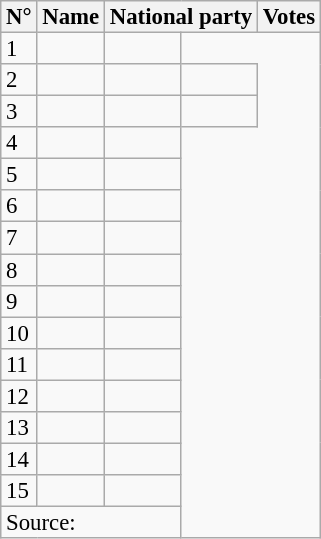<table class="wikitable sortable" style="font-size:95%;line-height:14px;">
<tr>
<th>N°</th>
<th>Name</th>
<th colspan="2">National party</th>
<th>Votes</th>
</tr>
<tr>
<td>1</td>
<td></td>
<td></td>
</tr>
<tr>
<td>2</td>
<td></td>
<td></td>
<td></td>
</tr>
<tr>
<td>3</td>
<td></td>
<td></td>
<td></td>
</tr>
<tr>
<td>4</td>
<td></td>
<td></td>
</tr>
<tr>
<td>5</td>
<td></td>
<td></td>
</tr>
<tr>
<td>6</td>
<td></td>
<td></td>
</tr>
<tr>
<td>7</td>
<td></td>
<td></td>
</tr>
<tr>
<td>8</td>
<td></td>
<td></td>
</tr>
<tr>
<td>9</td>
<td></td>
<td></td>
</tr>
<tr>
<td>10</td>
<td></td>
<td></td>
</tr>
<tr>
<td>11</td>
<td></td>
<td></td>
</tr>
<tr>
<td>12</td>
<td></td>
<td></td>
</tr>
<tr>
<td>13</td>
<td></td>
<td></td>
</tr>
<tr>
<td>14</td>
<td></td>
<td></td>
</tr>
<tr>
<td>15</td>
<td></td>
<td></td>
</tr>
<tr>
<td colspan="3">Source: </td>
</tr>
</table>
